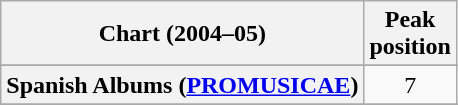<table class="wikitable sortable plainrowheaders" style="text-align:center;">
<tr>
<th scope="col">Chart (2004–05)</th>
<th scope="col">Peak<br>position</th>
</tr>
<tr>
</tr>
<tr>
</tr>
<tr>
</tr>
<tr>
</tr>
<tr>
</tr>
<tr>
</tr>
<tr>
</tr>
<tr>
</tr>
<tr>
</tr>
<tr>
</tr>
<tr>
</tr>
<tr>
</tr>
<tr>
</tr>
<tr>
</tr>
<tr>
</tr>
<tr>
<th scope="row">Spanish Albums (<a href='#'>PROMUSICAE</a>)</th>
<td align="center">7</td>
</tr>
<tr>
</tr>
<tr>
</tr>
<tr>
</tr>
<tr>
</tr>
</table>
